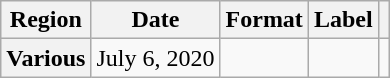<table class="wikitable plainrowheaders">
<tr>
<th scope="col">Region</th>
<th scope="col">Date</th>
<th scope="col">Format</th>
<th scope="col">Label</th>
<th scope="col"></th>
</tr>
<tr>
<th scope="row">Various</th>
<td>July 6, 2020</td>
<td></td>
<td></td>
<td></td>
</tr>
</table>
